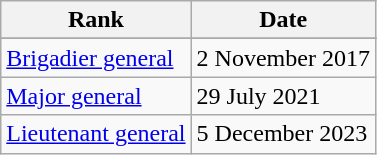<table class="wikitable">
<tr>
<th>Rank</th>
<th>Date</th>
</tr>
<tr>
</tr>
<tr>
<td> <a href='#'>Brigadier general</a></td>
<td>2 November 2017</td>
</tr>
<tr>
<td> <a href='#'>Major general</a></td>
<td>29 July 2021</td>
</tr>
<tr>
<td> <a href='#'>Lieutenant general</a></td>
<td>5 December 2023</td>
</tr>
</table>
